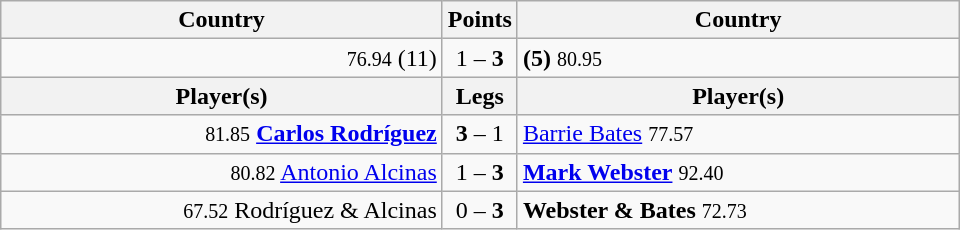<table class=wikitable style="text-align:center">
<tr>
<th width=287>Country</th>
<th width=1>Points</th>
<th width=287>Country</th>
</tr>
<tr align=left>
<td align=right><small><span>76.94</span></small>  (11)</td>
<td align=center>1 – <strong>3</strong></td>
<td><strong> (5)</strong> <small><span>80.95</span></small></td>
</tr>
<tr>
<th width=287>Player(s)</th>
<th width=1>Legs</th>
<th width=287>Player(s)</th>
</tr>
<tr align=left>
<td align=right><small><span>81.85</span></small> <strong><a href='#'>Carlos Rodríguez</a></strong></td>
<td align=center><strong>3</strong> – 1</td>
<td><a href='#'>Barrie Bates</a> <small><span>77.57</span></small></td>
</tr>
<tr align=left>
<td align=right><small><span>80.82</span></small> <a href='#'>Antonio Alcinas</a></td>
<td align=center>1 – <strong>3</strong></td>
<td><strong><a href='#'>Mark Webster</a></strong> <small><span>92.40</span></small></td>
</tr>
<tr align=left>
<td align=right><small><span>67.52</span></small> Rodríguez & Alcinas</td>
<td align=center>0 – <strong>3</strong></td>
<td><strong>Webster & Bates</strong> <small><span>72.73</span></small></td>
</tr>
</table>
